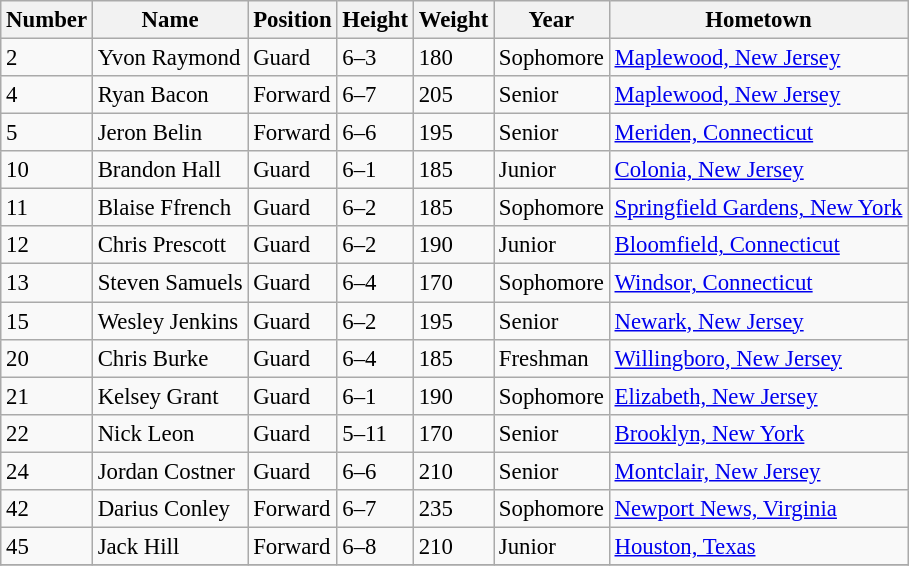<table class="wikitable" style="font-size: 95%;">
<tr>
<th>Number</th>
<th>Name</th>
<th>Position</th>
<th>Height</th>
<th>Weight</th>
<th>Year</th>
<th>Hometown</th>
</tr>
<tr>
<td>2</td>
<td>Yvon Raymond</td>
<td>Guard</td>
<td>6–3</td>
<td>180</td>
<td>Sophomore</td>
<td><a href='#'>Maplewood, New Jersey</a></td>
</tr>
<tr>
<td>4</td>
<td>Ryan Bacon</td>
<td>Forward</td>
<td>6–7</td>
<td>205</td>
<td>Senior</td>
<td><a href='#'>Maplewood, New Jersey</a></td>
</tr>
<tr>
<td>5</td>
<td>Jeron Belin</td>
<td>Forward</td>
<td>6–6</td>
<td>195</td>
<td>Senior</td>
<td><a href='#'>Meriden, Connecticut</a></td>
</tr>
<tr>
<td>10</td>
<td>Brandon Hall</td>
<td>Guard</td>
<td>6–1</td>
<td>185</td>
<td>Junior</td>
<td><a href='#'>Colonia, New Jersey</a></td>
</tr>
<tr>
<td>11</td>
<td>Blaise Ffrench</td>
<td>Guard</td>
<td>6–2</td>
<td>185</td>
<td>Sophomore</td>
<td><a href='#'>Springfield Gardens, New York</a></td>
</tr>
<tr>
<td>12</td>
<td>Chris Prescott</td>
<td>Guard</td>
<td>6–2</td>
<td>190</td>
<td>Junior</td>
<td><a href='#'>Bloomfield, Connecticut</a></td>
</tr>
<tr>
<td>13</td>
<td>Steven Samuels</td>
<td>Guard</td>
<td>6–4</td>
<td>170</td>
<td>Sophomore</td>
<td><a href='#'>Windsor, Connecticut</a></td>
</tr>
<tr>
<td>15</td>
<td>Wesley Jenkins</td>
<td>Guard</td>
<td>6–2</td>
<td>195</td>
<td>Senior</td>
<td><a href='#'>Newark, New Jersey</a></td>
</tr>
<tr>
<td>20</td>
<td>Chris Burke</td>
<td>Guard</td>
<td>6–4</td>
<td>185</td>
<td>Freshman</td>
<td><a href='#'>Willingboro, New Jersey</a></td>
</tr>
<tr>
<td>21</td>
<td>Kelsey Grant</td>
<td>Guard</td>
<td>6–1</td>
<td>190</td>
<td>Sophomore</td>
<td><a href='#'>Elizabeth, New Jersey</a></td>
</tr>
<tr>
<td>22</td>
<td>Nick Leon</td>
<td>Guard</td>
<td>5–11</td>
<td>170</td>
<td>Senior</td>
<td><a href='#'>Brooklyn, New York</a></td>
</tr>
<tr>
<td>24</td>
<td>Jordan Costner</td>
<td>Guard</td>
<td>6–6</td>
<td>210</td>
<td>Senior</td>
<td><a href='#'>Montclair, New Jersey</a></td>
</tr>
<tr>
<td>42</td>
<td>Darius Conley</td>
<td>Forward</td>
<td>6–7</td>
<td>235</td>
<td>Sophomore</td>
<td><a href='#'>Newport News, Virginia</a></td>
</tr>
<tr>
<td>45</td>
<td>Jack Hill</td>
<td>Forward</td>
<td>6–8</td>
<td>210</td>
<td>Junior</td>
<td><a href='#'>Houston, Texas</a></td>
</tr>
<tr>
</tr>
</table>
